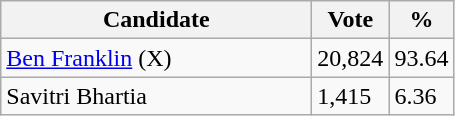<table class="wikitable">
<tr>
<th bgcolor="#DDDDFF" width="200px">Candidate</th>
<th bgcolor="#DDDDFF">Vote</th>
<th bgcolor="#DDDDFF">%</th>
</tr>
<tr>
<td><a href='#'>Ben Franklin</a> (X)</td>
<td>20,824</td>
<td>93.64</td>
</tr>
<tr>
<td>Savitri Bhartia</td>
<td>1,415</td>
<td>6.36</td>
</tr>
</table>
